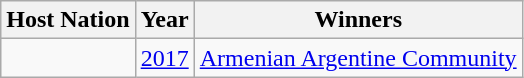<table class="wikitable">
<tr>
<th>Host Nation</th>
<th>Year</th>
<th>Winners</th>
</tr>
<tr>
<td></td>
<td><a href='#'>2017</a></td>
<td> <a href='#'>Armenian Argentine Community</a></td>
</tr>
</table>
